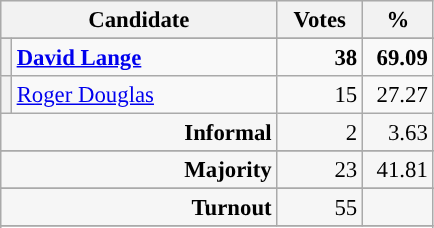<table class="wikitable" style="font-size: 95%;">
<tr style="background-color:#E9E9E9">
<th colspan="2" style="width: 170px">Candidate</th>
<th style="width: 50px">Votes</th>
<th style="width: 40px">%</th>
</tr>
<tr>
</tr>
<tr>
<th style="background-color: "></th>
<td style="width: 170px"><strong><a href='#'>David Lange</a></strong></td>
<td align="right"><strong>38</strong></td>
<td align="right"><strong>69.09</strong></td>
</tr>
<tr>
<th style="background-color: "></th>
<td style="width: 170px"><a href='#'>Roger Douglas</a></td>
<td align="right">15</td>
<td align="right">27.27</td>
</tr>
<tr style="background-color:#F6F6F6">
<td colspan="2" align="right"><strong>Informal</strong></td>
<td align="right">2</td>
<td align="right">3.63</td>
</tr>
<tr>
</tr>
<tr style="background-color:#F6F6F6">
<td colspan="2" align="right"><strong>Majority</strong></td>
<td align="right">23</td>
<td align="right">41.81</td>
</tr>
<tr>
</tr>
<tr style="background-color:#F6F6F6">
<td colspan="2" align="right"><strong>Turnout</strong></td>
<td align="right">55</td>
<td></td>
</tr>
<tr>
</tr>
<tr style="background-color:#F6F6F6">
</tr>
</table>
